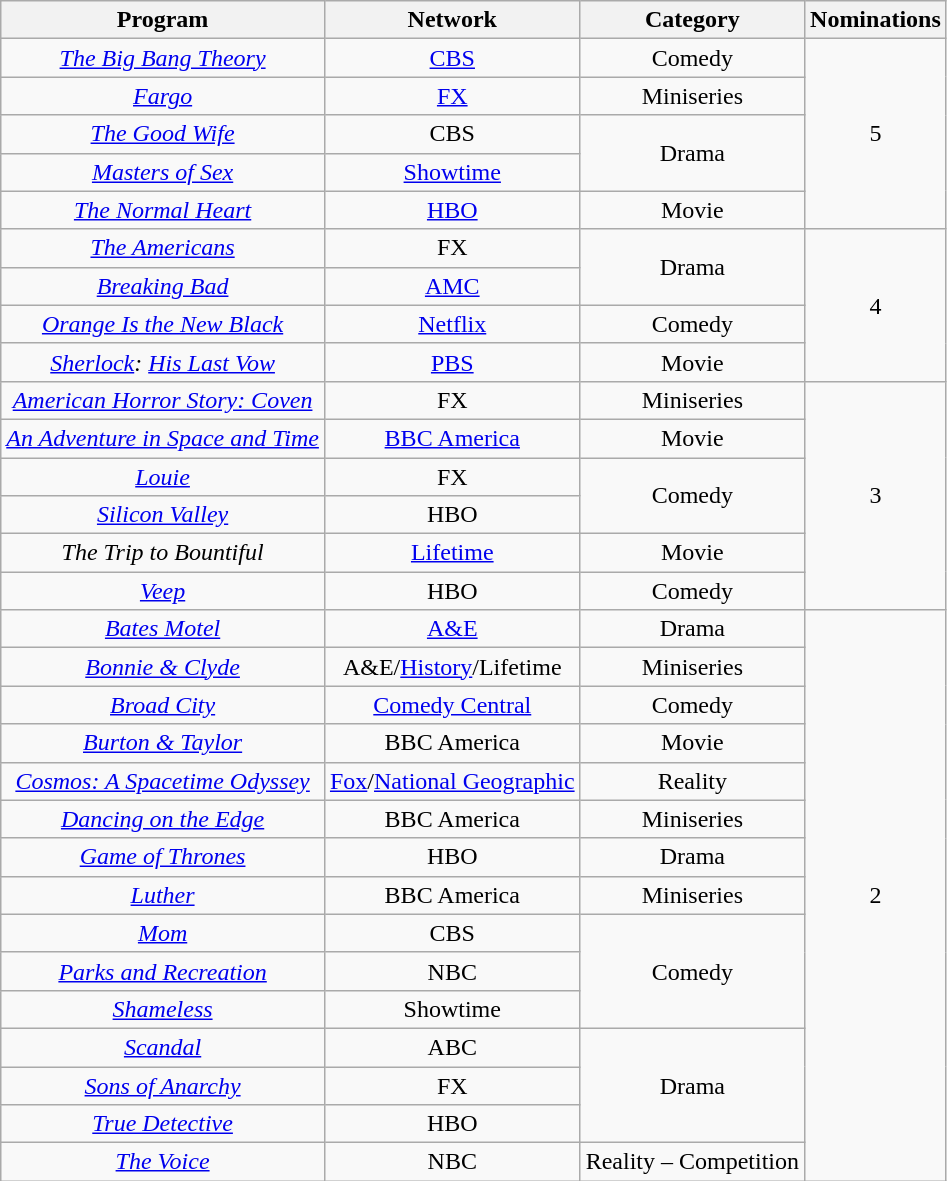<table class="wikitable sortable" rowspan="2" style="text-align:center;" background: #f6e39c;>
<tr>
<th scope="col" style="text-align:center;">Program</th>
<th scope="col" style="text-align:center;">Network</th>
<th scope="col" style="text-align:center;">Category</th>
<th scope="col" style="width:55px;">Nominations</th>
</tr>
<tr>
<td><em><a href='#'>The Big Bang Theory</a></em></td>
<td><a href='#'>CBS</a></td>
<td>Comedy</td>
<td rowspan="5" style="text-align:center">5</td>
</tr>
<tr>
<td><em><a href='#'>Fargo</a></em></td>
<td><a href='#'>FX</a></td>
<td>Miniseries</td>
</tr>
<tr>
<td><em><a href='#'>The Good Wife</a></em></td>
<td>CBS</td>
<td rowspan="2">Drama</td>
</tr>
<tr>
<td><em><a href='#'>Masters of Sex</a></em></td>
<td><a href='#'>Showtime</a></td>
</tr>
<tr>
<td><em><a href='#'>The Normal Heart</a></em></td>
<td><a href='#'>HBO</a></td>
<td>Movie</td>
</tr>
<tr>
<td><em><a href='#'>The Americans</a></em></td>
<td>FX</td>
<td rowspan="2">Drama</td>
<td rowspan="4" style="text-align:center">4</td>
</tr>
<tr>
<td><em><a href='#'>Breaking Bad</a></em></td>
<td><a href='#'>AMC</a></td>
</tr>
<tr>
<td><em><a href='#'>Orange Is the New Black</a></em></td>
<td><a href='#'>Netflix</a></td>
<td>Comedy</td>
</tr>
<tr>
<td><em><a href='#'>Sherlock</a>: <a href='#'>His Last Vow</a></em></td>
<td><a href='#'>PBS</a></td>
<td>Movie</td>
</tr>
<tr>
<td><em><a href='#'>American Horror Story: Coven</a></em></td>
<td>FX</td>
<td>Miniseries</td>
<td rowspan="6" style="text-align:center">3</td>
</tr>
<tr>
<td><em><a href='#'>An Adventure in Space and Time</a></em></td>
<td><a href='#'>BBC America</a></td>
<td>Movie</td>
</tr>
<tr>
<td><em><a href='#'>Louie</a></em></td>
<td>FX</td>
<td rowspan="2">Comedy</td>
</tr>
<tr>
<td><em><a href='#'>Silicon Valley</a></em></td>
<td>HBO</td>
</tr>
<tr>
<td><em>The Trip to Bountiful</em></td>
<td><a href='#'>Lifetime</a></td>
<td>Movie</td>
</tr>
<tr>
<td><em><a href='#'>Veep</a></em></td>
<td>HBO</td>
<td>Comedy</td>
</tr>
<tr>
<td><em><a href='#'>Bates Motel</a></em></td>
<td><a href='#'>A&E</a></td>
<td>Drama</td>
<td rowspan="15" style="text-align:center">2</td>
</tr>
<tr>
<td><em><a href='#'>Bonnie & Clyde</a></em></td>
<td>A&E/<a href='#'>History</a>/Lifetime</td>
<td>Miniseries</td>
</tr>
<tr>
<td><em><a href='#'>Broad City</a></em></td>
<td><a href='#'>Comedy Central</a></td>
<td>Comedy</td>
</tr>
<tr>
<td><em><a href='#'>Burton & Taylor</a></em></td>
<td>BBC America</td>
<td>Movie</td>
</tr>
<tr>
<td><em><a href='#'>Cosmos: A Spacetime Odyssey</a></em></td>
<td><a href='#'>Fox</a>/<a href='#'>National Geographic</a></td>
<td>Reality</td>
</tr>
<tr>
<td><em><a href='#'>Dancing on the Edge</a></em></td>
<td>BBC America</td>
<td>Miniseries</td>
</tr>
<tr>
<td><em><a href='#'>Game of Thrones</a></em></td>
<td>HBO</td>
<td>Drama</td>
</tr>
<tr>
<td><em><a href='#'>Luther</a></em></td>
<td>BBC America</td>
<td>Miniseries</td>
</tr>
<tr>
<td><em><a href='#'>Mom</a></em></td>
<td>CBS</td>
<td rowspan="3">Comedy</td>
</tr>
<tr>
<td><em><a href='#'>Parks and Recreation</a></em></td>
<td>NBC</td>
</tr>
<tr>
<td><em><a href='#'>Shameless</a></em></td>
<td>Showtime</td>
</tr>
<tr>
<td><em><a href='#'>Scandal</a></em></td>
<td>ABC</td>
<td rowspan="3">Drama</td>
</tr>
<tr>
<td><em><a href='#'>Sons of Anarchy</a></em></td>
<td>FX</td>
</tr>
<tr>
<td><em><a href='#'>True Detective</a></em></td>
<td>HBO</td>
</tr>
<tr>
<td><em><a href='#'>The Voice</a></em></td>
<td>NBC</td>
<td>Reality – Competition</td>
</tr>
</table>
